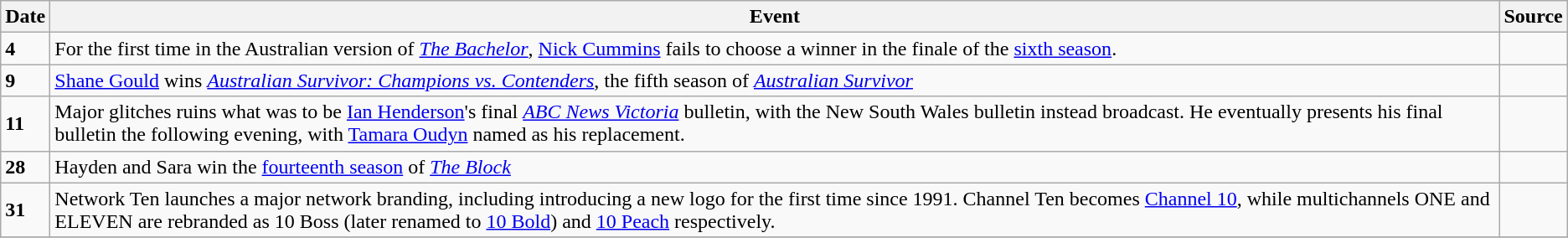<table class="wikitable">
<tr>
<th>Date</th>
<th>Event</th>
<th>Source</th>
</tr>
<tr>
<td><strong>4</strong></td>
<td>For the first time in the Australian version of <em><a href='#'>The Bachelor</a></em>, <a href='#'>Nick Cummins</a> fails to choose a winner in the finale of the <a href='#'>sixth season</a>.</td>
<td></td>
</tr>
<tr>
<td><strong>9</strong></td>
<td><a href='#'>Shane Gould</a> wins <em><a href='#'>Australian Survivor: Champions vs. Contenders</a></em>, the fifth season of <em><a href='#'>Australian Survivor</a></em></td>
<td></td>
</tr>
<tr>
<td><strong>11</strong></td>
<td>Major glitches ruins what was to be <a href='#'>Ian Henderson</a>'s final <em><a href='#'>ABC News Victoria</a></em> bulletin, with the New South Wales bulletin instead broadcast. He eventually presents his final bulletin the following evening, with <a href='#'>Tamara Oudyn</a> named as his replacement.</td>
<td></td>
</tr>
<tr>
<td><strong>28</strong></td>
<td>Hayden and Sara win the <a href='#'>fourteenth season</a> of <em><a href='#'>The Block</a></em></td>
<td></td>
</tr>
<tr>
<td><strong>31</strong></td>
<td>Network Ten launches a major network branding, including introducing a new logo for the first time since 1991. Channel Ten becomes <a href='#'>Channel 10</a>, while multichannels ONE and ELEVEN are rebranded as 10 Boss (later renamed to <a href='#'>10 Bold</a>) and <a href='#'>10 Peach</a> respectively.</td>
<td></td>
</tr>
<tr>
</tr>
</table>
